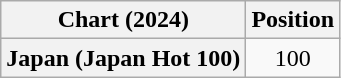<table class="wikitable plainrowheaders" style="text-align:center">
<tr>
<th scope="col">Chart (2024)</th>
<th scope="col">Position</th>
</tr>
<tr>
<th scope="row">Japan (Japan Hot 100)</th>
<td>100</td>
</tr>
</table>
